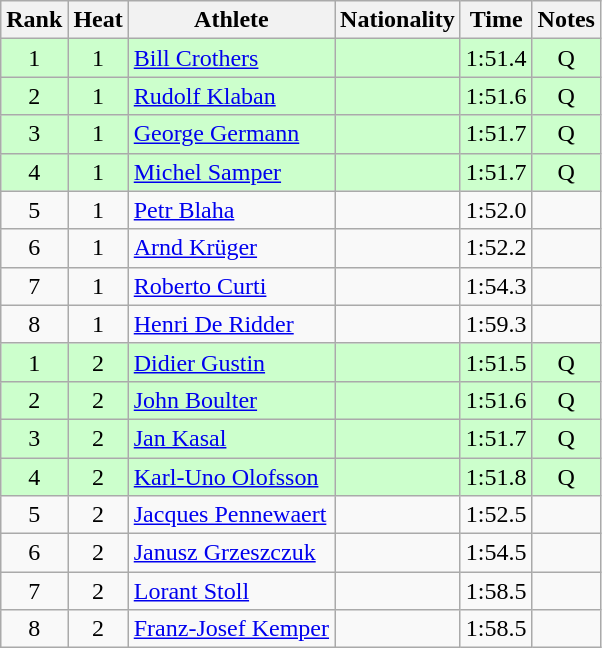<table class="wikitable sortable" style="text-align:center">
<tr>
<th>Rank</th>
<th>Heat</th>
<th>Athlete</th>
<th>Nationality</th>
<th>Time</th>
<th>Notes</th>
</tr>
<tr bgcolor=ccffcc>
<td>1</td>
<td>1</td>
<td align=left><a href='#'>Bill Crothers</a></td>
<td align=left></td>
<td>1:51.4</td>
<td>Q</td>
</tr>
<tr bgcolor=ccffcc>
<td>2</td>
<td>1</td>
<td align=left><a href='#'>Rudolf Klaban</a></td>
<td align=left></td>
<td>1:51.6</td>
<td>Q</td>
</tr>
<tr bgcolor=ccffcc>
<td>3</td>
<td>1</td>
<td align=left><a href='#'>George Germann</a></td>
<td align=left></td>
<td>1:51.7</td>
<td>Q</td>
</tr>
<tr bgcolor=ccffcc>
<td>4</td>
<td>1</td>
<td align=left><a href='#'>Michel Samper</a></td>
<td align=left></td>
<td>1:51.7</td>
<td>Q</td>
</tr>
<tr>
<td>5</td>
<td>1</td>
<td align=left><a href='#'>Petr Blaha</a></td>
<td align=left></td>
<td>1:52.0</td>
<td></td>
</tr>
<tr>
<td>6</td>
<td>1</td>
<td align=left><a href='#'>Arnd Krüger</a></td>
<td align=left></td>
<td>1:52.2</td>
<td></td>
</tr>
<tr>
<td>7</td>
<td>1</td>
<td align=left><a href='#'>Roberto Curti</a></td>
<td align=left></td>
<td>1:54.3</td>
<td></td>
</tr>
<tr>
<td>8</td>
<td>1</td>
<td align=left><a href='#'>Henri De Ridder</a></td>
<td align=left></td>
<td>1:59.3</td>
<td></td>
</tr>
<tr bgcolor=ccffcc>
<td>1</td>
<td>2</td>
<td align=left><a href='#'>Didier Gustin</a></td>
<td align=left></td>
<td>1:51.5</td>
<td>Q</td>
</tr>
<tr bgcolor=ccffcc>
<td>2</td>
<td>2</td>
<td align=left><a href='#'>John Boulter</a></td>
<td align=left></td>
<td>1:51.6</td>
<td>Q</td>
</tr>
<tr bgcolor=ccffcc>
<td>3</td>
<td>2</td>
<td align=left><a href='#'>Jan Kasal</a></td>
<td align=left></td>
<td>1:51.7</td>
<td>Q</td>
</tr>
<tr bgcolor=ccffcc>
<td>4</td>
<td>2</td>
<td align=left><a href='#'>Karl-Uno Olofsson</a></td>
<td align=left></td>
<td>1:51.8</td>
<td>Q</td>
</tr>
<tr>
<td>5</td>
<td>2</td>
<td align=left><a href='#'>Jacques Pennewaert</a></td>
<td align=left></td>
<td>1:52.5</td>
<td></td>
</tr>
<tr>
<td>6</td>
<td>2</td>
<td align=left><a href='#'>Janusz Grzeszczuk</a></td>
<td align=left></td>
<td>1:54.5</td>
<td></td>
</tr>
<tr>
<td>7</td>
<td>2</td>
<td align=left><a href='#'>Lorant Stoll</a></td>
<td align=left></td>
<td>1:58.5</td>
<td></td>
</tr>
<tr>
<td>8</td>
<td>2</td>
<td align=left><a href='#'>Franz-Josef Kemper</a></td>
<td align=left></td>
<td>1:58.5</td>
<td></td>
</tr>
</table>
